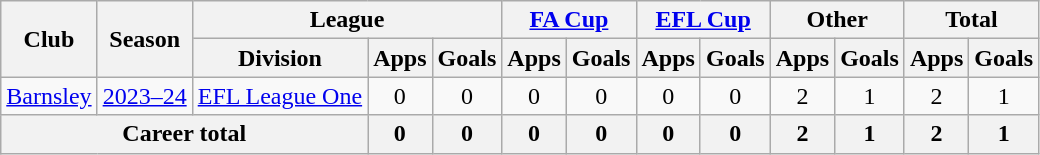<table class="wikitable" style="text-align:center;">
<tr>
<th rowspan="2">Club</th>
<th rowspan="2">Season</th>
<th colspan="3">League</th>
<th colspan="2"><a href='#'>FA Cup</a></th>
<th colspan="2"><a href='#'>EFL Cup</a></th>
<th colspan="2">Other</th>
<th colspan="2">Total</th>
</tr>
<tr>
<th>Division</th>
<th>Apps</th>
<th>Goals</th>
<th>Apps</th>
<th>Goals</th>
<th>Apps</th>
<th>Goals</th>
<th>Apps</th>
<th>Goals</th>
<th>Apps</th>
<th>Goals</th>
</tr>
<tr>
<td><a href='#'>Barnsley</a></td>
<td><a href='#'>2023–24</a></td>
<td><a href='#'>EFL League One</a></td>
<td>0</td>
<td>0</td>
<td>0</td>
<td>0</td>
<td>0</td>
<td>0</td>
<td>2</td>
<td>1</td>
<td>2</td>
<td>1</td>
</tr>
<tr>
<th colspan="3">Career total</th>
<th>0</th>
<th>0</th>
<th>0</th>
<th>0</th>
<th>0</th>
<th>0</th>
<th>2</th>
<th>1</th>
<th>2</th>
<th>1</th>
</tr>
</table>
